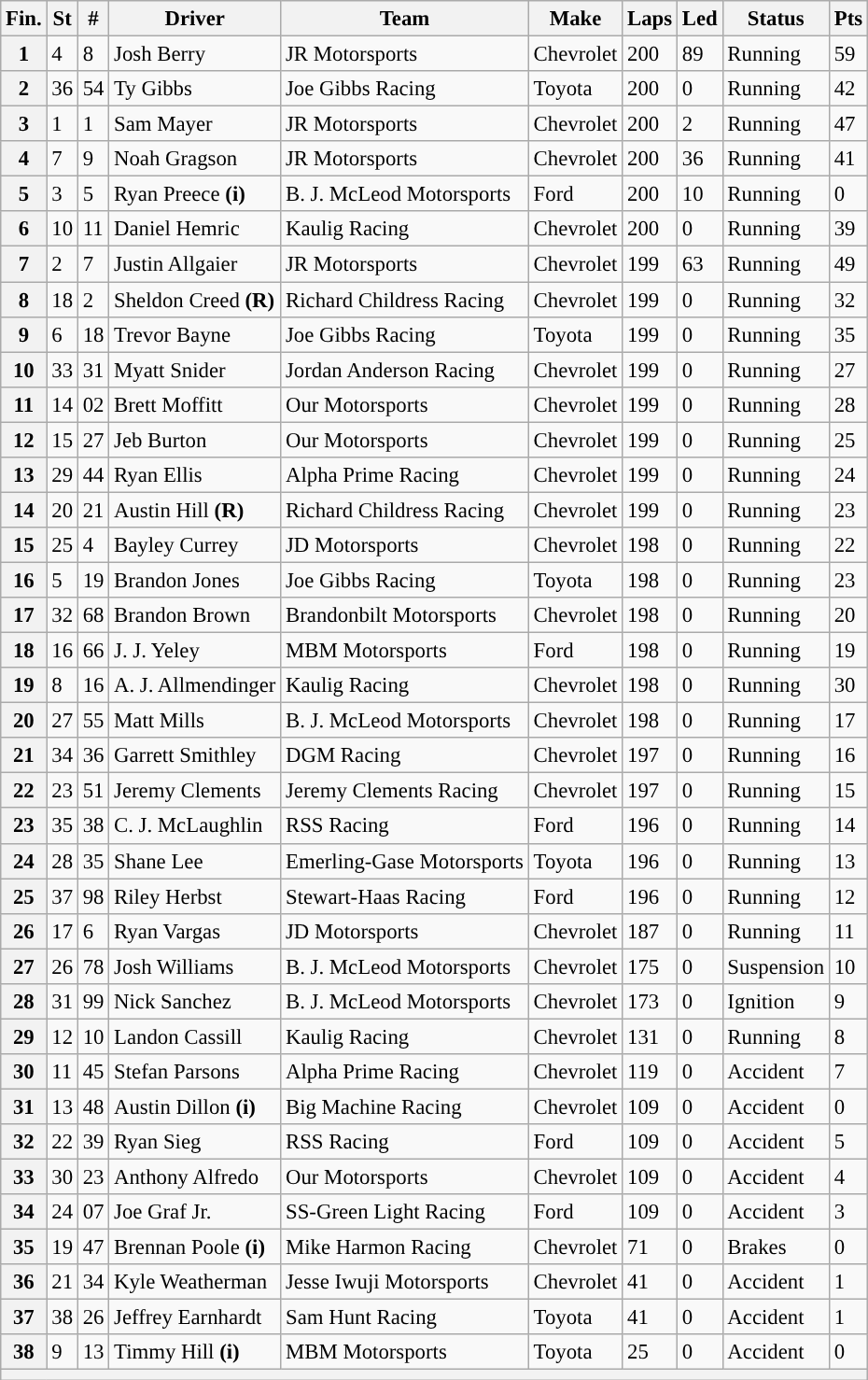<table class="wikitable" style="font-size:95%">
<tr>
<th>Fin.</th>
<th>St</th>
<th>#</th>
<th>Driver</th>
<th>Team</th>
<th>Make</th>
<th>Laps</th>
<th>Led</th>
<th>Status</th>
<th>Pts</th>
</tr>
<tr>
<th>1</th>
<td>4</td>
<td>8</td>
<td>Josh Berry</td>
<td>JR Motorsports</td>
<td>Chevrolet</td>
<td>200</td>
<td>89</td>
<td>Running</td>
<td>59</td>
</tr>
<tr>
<th>2</th>
<td>36</td>
<td>54</td>
<td>Ty Gibbs</td>
<td>Joe Gibbs Racing</td>
<td>Toyota</td>
<td>200</td>
<td>0</td>
<td>Running</td>
<td>42</td>
</tr>
<tr>
<th>3</th>
<td>1</td>
<td>1</td>
<td>Sam Mayer</td>
<td>JR Motorsports</td>
<td>Chevrolet</td>
<td>200</td>
<td>2</td>
<td>Running</td>
<td>47</td>
</tr>
<tr>
<th>4</th>
<td>7</td>
<td>9</td>
<td>Noah Gragson</td>
<td>JR Motorsports</td>
<td>Chevrolet</td>
<td>200</td>
<td>36</td>
<td>Running</td>
<td>41</td>
</tr>
<tr>
<th>5</th>
<td>3</td>
<td>5</td>
<td>Ryan Preece <strong>(i)</strong></td>
<td>B. J. McLeod Motorsports</td>
<td>Ford</td>
<td>200</td>
<td>10</td>
<td>Running</td>
<td>0</td>
</tr>
<tr>
<th>6</th>
<td>10</td>
<td>11</td>
<td>Daniel Hemric</td>
<td>Kaulig Racing</td>
<td>Chevrolet</td>
<td>200</td>
<td>0</td>
<td>Running</td>
<td>39</td>
</tr>
<tr>
<th>7</th>
<td>2</td>
<td>7</td>
<td>Justin Allgaier</td>
<td>JR Motorsports</td>
<td>Chevrolet</td>
<td>199</td>
<td>63</td>
<td>Running</td>
<td>49</td>
</tr>
<tr>
<th>8</th>
<td>18</td>
<td>2</td>
<td>Sheldon Creed <strong>(R)</strong></td>
<td>Richard Childress Racing</td>
<td>Chevrolet</td>
<td>199</td>
<td>0</td>
<td>Running</td>
<td>32</td>
</tr>
<tr>
<th>9</th>
<td>6</td>
<td>18</td>
<td>Trevor Bayne</td>
<td>Joe Gibbs Racing</td>
<td>Toyota</td>
<td>199</td>
<td>0</td>
<td>Running</td>
<td>35</td>
</tr>
<tr>
<th>10</th>
<td>33</td>
<td>31</td>
<td>Myatt Snider</td>
<td>Jordan Anderson Racing</td>
<td>Chevrolet</td>
<td>199</td>
<td>0</td>
<td>Running</td>
<td>27</td>
</tr>
<tr>
<th>11</th>
<td>14</td>
<td>02</td>
<td>Brett Moffitt</td>
<td>Our Motorsports</td>
<td>Chevrolet</td>
<td>199</td>
<td>0</td>
<td>Running</td>
<td>28</td>
</tr>
<tr>
<th>12</th>
<td>15</td>
<td>27</td>
<td>Jeb Burton</td>
<td>Our Motorsports</td>
<td>Chevrolet</td>
<td>199</td>
<td>0</td>
<td>Running</td>
<td>25</td>
</tr>
<tr>
<th>13</th>
<td>29</td>
<td>44</td>
<td>Ryan Ellis</td>
<td>Alpha Prime Racing</td>
<td>Chevrolet</td>
<td>199</td>
<td>0</td>
<td>Running</td>
<td>24</td>
</tr>
<tr>
<th>14</th>
<td>20</td>
<td>21</td>
<td>Austin Hill <strong>(R)</strong></td>
<td>Richard Childress Racing</td>
<td>Chevrolet</td>
<td>199</td>
<td>0</td>
<td>Running</td>
<td>23</td>
</tr>
<tr>
<th>15</th>
<td>25</td>
<td>4</td>
<td>Bayley Currey</td>
<td>JD Motorsports</td>
<td>Chevrolet</td>
<td>198</td>
<td>0</td>
<td>Running</td>
<td>22</td>
</tr>
<tr>
<th>16</th>
<td>5</td>
<td>19</td>
<td>Brandon Jones</td>
<td>Joe Gibbs Racing</td>
<td>Toyota</td>
<td>198</td>
<td>0</td>
<td>Running</td>
<td>23</td>
</tr>
<tr>
<th>17</th>
<td>32</td>
<td>68</td>
<td>Brandon Brown</td>
<td>Brandonbilt Motorsports</td>
<td>Chevrolet</td>
<td>198</td>
<td>0</td>
<td>Running</td>
<td>20</td>
</tr>
<tr>
<th>18</th>
<td>16</td>
<td>66</td>
<td>J. J. Yeley</td>
<td>MBM Motorsports</td>
<td>Ford</td>
<td>198</td>
<td>0</td>
<td>Running</td>
<td>19</td>
</tr>
<tr>
<th>19</th>
<td>8</td>
<td>16</td>
<td>A. J. Allmendinger</td>
<td>Kaulig Racing</td>
<td>Chevrolet</td>
<td>198</td>
<td>0</td>
<td>Running</td>
<td>30</td>
</tr>
<tr>
<th>20</th>
<td>27</td>
<td>55</td>
<td>Matt Mills</td>
<td>B. J. McLeod Motorsports</td>
<td>Chevrolet</td>
<td>198</td>
<td>0</td>
<td>Running</td>
<td>17</td>
</tr>
<tr>
<th>21</th>
<td>34</td>
<td>36</td>
<td>Garrett Smithley</td>
<td>DGM Racing</td>
<td>Chevrolet</td>
<td>197</td>
<td>0</td>
<td>Running</td>
<td>16</td>
</tr>
<tr>
<th>22</th>
<td>23</td>
<td>51</td>
<td>Jeremy Clements</td>
<td>Jeremy Clements Racing</td>
<td>Chevrolet</td>
<td>197</td>
<td>0</td>
<td>Running</td>
<td>15</td>
</tr>
<tr>
<th>23</th>
<td>35</td>
<td>38</td>
<td>C. J. McLaughlin</td>
<td>RSS Racing</td>
<td>Ford</td>
<td>196</td>
<td>0</td>
<td>Running</td>
<td>14</td>
</tr>
<tr>
<th>24</th>
<td>28</td>
<td>35</td>
<td>Shane Lee</td>
<td>Emerling-Gase Motorsports</td>
<td>Toyota</td>
<td>196</td>
<td>0</td>
<td>Running</td>
<td>13</td>
</tr>
<tr>
<th>25</th>
<td>37</td>
<td>98</td>
<td>Riley Herbst</td>
<td>Stewart-Haas Racing</td>
<td>Ford</td>
<td>196</td>
<td>0</td>
<td>Running</td>
<td>12</td>
</tr>
<tr>
<th>26</th>
<td>17</td>
<td>6</td>
<td>Ryan Vargas</td>
<td>JD Motorsports</td>
<td>Chevrolet</td>
<td>187</td>
<td>0</td>
<td>Running</td>
<td>11</td>
</tr>
<tr>
<th>27</th>
<td>26</td>
<td>78</td>
<td>Josh Williams</td>
<td>B. J. McLeod Motorsports</td>
<td>Chevrolet</td>
<td>175</td>
<td>0</td>
<td>Suspension</td>
<td>10</td>
</tr>
<tr>
<th>28</th>
<td>31</td>
<td>99</td>
<td>Nick Sanchez</td>
<td>B. J. McLeod Motorsports</td>
<td>Chevrolet</td>
<td>173</td>
<td>0</td>
<td>Ignition</td>
<td>9</td>
</tr>
<tr>
<th>29</th>
<td>12</td>
<td>10</td>
<td>Landon Cassill</td>
<td>Kaulig Racing</td>
<td>Chevrolet</td>
<td>131</td>
<td>0</td>
<td>Running</td>
<td>8</td>
</tr>
<tr>
<th>30</th>
<td>11</td>
<td>45</td>
<td>Stefan Parsons</td>
<td>Alpha Prime Racing</td>
<td>Chevrolet</td>
<td>119</td>
<td>0</td>
<td>Accident</td>
<td>7</td>
</tr>
<tr>
<th>31</th>
<td>13</td>
<td>48</td>
<td>Austin Dillon <strong>(i)</strong></td>
<td>Big Machine Racing</td>
<td>Chevrolet</td>
<td>109</td>
<td>0</td>
<td>Accident</td>
<td>0</td>
</tr>
<tr>
<th>32</th>
<td>22</td>
<td>39</td>
<td>Ryan Sieg</td>
<td>RSS Racing</td>
<td>Ford</td>
<td>109</td>
<td>0</td>
<td>Accident</td>
<td>5</td>
</tr>
<tr>
<th>33</th>
<td>30</td>
<td>23</td>
<td>Anthony Alfredo</td>
<td>Our Motorsports</td>
<td>Chevrolet</td>
<td>109</td>
<td>0</td>
<td>Accident</td>
<td>4</td>
</tr>
<tr>
<th>34</th>
<td>24</td>
<td>07</td>
<td>Joe Graf Jr.</td>
<td>SS-Green Light Racing</td>
<td>Ford</td>
<td>109</td>
<td>0</td>
<td>Accident</td>
<td>3</td>
</tr>
<tr>
<th>35</th>
<td>19</td>
<td>47</td>
<td>Brennan Poole <strong>(i)</strong></td>
<td>Mike Harmon Racing</td>
<td>Chevrolet</td>
<td>71</td>
<td>0</td>
<td>Brakes</td>
<td>0</td>
</tr>
<tr>
<th>36</th>
<td>21</td>
<td>34</td>
<td>Kyle Weatherman</td>
<td>Jesse Iwuji Motorsports</td>
<td>Chevrolet</td>
<td>41</td>
<td>0</td>
<td>Accident</td>
<td>1</td>
</tr>
<tr>
<th>37</th>
<td>38</td>
<td>26</td>
<td>Jeffrey Earnhardt</td>
<td>Sam Hunt Racing</td>
<td>Toyota</td>
<td>41</td>
<td>0</td>
<td>Accident</td>
<td>1</td>
</tr>
<tr>
<th>38</th>
<td>9</td>
<td>13</td>
<td>Timmy Hill <strong>(i)</strong></td>
<td>MBM Motorsports</td>
<td>Toyota</td>
<td>25</td>
<td>0</td>
<td>Accident</td>
<td>0</td>
</tr>
<tr>
<th colspan="10"></th>
</tr>
</table>
